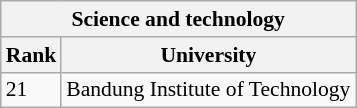<table class="wikitable" style="text-align:left; font-size:90%">
<tr>
<th colspan=2>Science and technology</th>
</tr>
<tr>
<th>Rank</th>
<th>University</th>
</tr>
<tr>
<td>21</td>
<td>Bandung Institute of Technology</td>
</tr>
</table>
